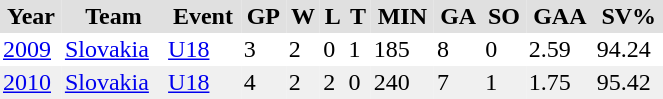<table BORDER="0" CELLPADDING="2" CELLSPACING="0" width="35%">
<tr ALIGN="center" bgcolor="#e0e0e0">
<th>Year</th>
<th>Team</th>
<th>Event</th>
<th>GP</th>
<th>W</th>
<th>L</th>
<th>T</th>
<th>MIN</th>
<th>GA</th>
<th>SO</th>
<th>GAA</th>
<th>SV%</th>
</tr>
<tr>
<td><a href='#'>2009</a></td>
<td><a href='#'>Slovakia</a></td>
<td><a href='#'>U18</a></td>
<td>3</td>
<td>2</td>
<td>0</td>
<td>1</td>
<td>185</td>
<td>8</td>
<td>0</td>
<td>2.59</td>
<td>94.24</td>
</tr>
<tr bgcolor="#f0f0f0">
<td><a href='#'>2010</a></td>
<td><a href='#'>Slovakia</a></td>
<td><a href='#'>U18</a></td>
<td>4</td>
<td>2</td>
<td>2</td>
<td>0</td>
<td>240</td>
<td>7</td>
<td>1</td>
<td>1.75</td>
<td>95.42</td>
</tr>
</table>
